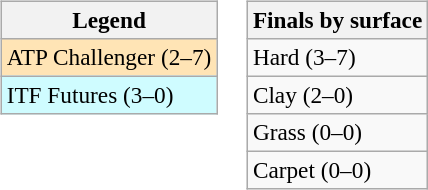<table>
<tr valign=top>
<td><br><table class=wikitable style=font-size:97%>
<tr>
<th>Legend</th>
</tr>
<tr bgcolor=moccasin>
<td>ATP Challenger (2–7)</td>
</tr>
<tr bgcolor=cffcff>
<td>ITF Futures (3–0)</td>
</tr>
</table>
</td>
<td><br><table class=wikitable style=font-size:97%>
<tr>
<th>Finals by surface</th>
</tr>
<tr>
<td>Hard (3–7)</td>
</tr>
<tr>
<td>Clay (2–0)</td>
</tr>
<tr>
<td>Grass (0–0)</td>
</tr>
<tr>
<td>Carpet (0–0)</td>
</tr>
</table>
</td>
</tr>
</table>
